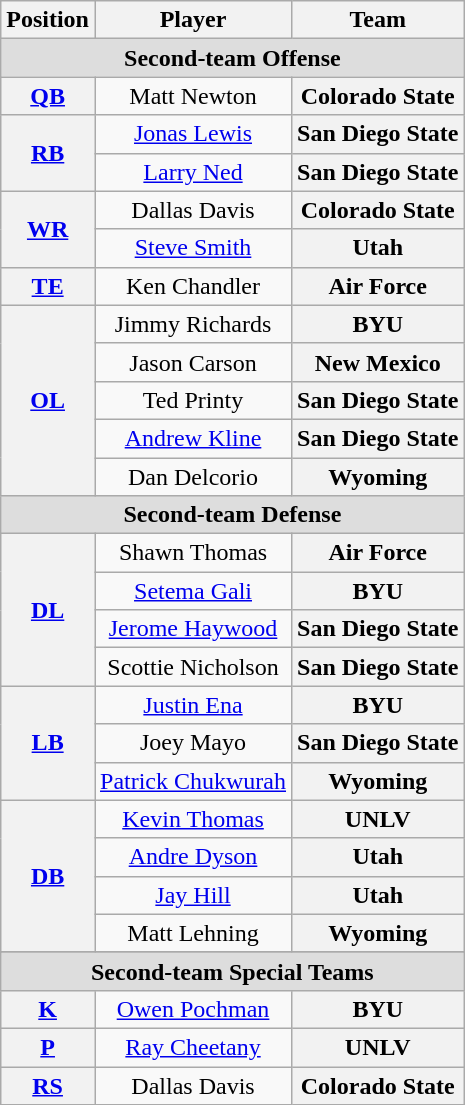<table class="wikitable">
<tr>
<th>Position</th>
<th>Player</th>
<th>Team</th>
</tr>
<tr>
<td colspan="3" style="text-align:center; background:#ddd;"><strong>Second-team Offense</strong></td>
</tr>
<tr style="text-align:center;">
<th><a href='#'>QB</a></th>
<td>Matt Newton</td>
<th style=>Colorado State</th>
</tr>
<tr style="text-align:center;">
<th rowspan="2"><a href='#'>RB</a></th>
<td><a href='#'>Jonas Lewis</a></td>
<th style=>San Diego State</th>
</tr>
<tr style="text-align:center;">
<td><a href='#'>Larry Ned</a></td>
<th style=>San Diego State</th>
</tr>
<tr style="text-align:center;">
<th rowspan="2"><a href='#'>WR</a></th>
<td>Dallas Davis</td>
<th style=>Colorado State</th>
</tr>
<tr style="text-align:center;">
<td><a href='#'>Steve Smith</a></td>
<th style=>Utah</th>
</tr>
<tr style="text-align:center;">
<th><a href='#'>TE</a></th>
<td>Ken Chandler</td>
<th style=>Air Force</th>
</tr>
<tr style="text-align:center;">
<th rowspan="5"><a href='#'>OL</a></th>
<td>Jimmy Richards</td>
<th style=>BYU</th>
</tr>
<tr style="text-align:center;">
<td>Jason Carson</td>
<th style=>New Mexico</th>
</tr>
<tr style="text-align:center;">
<td>Ted Printy</td>
<th style=>San Diego State</th>
</tr>
<tr style="text-align:center;">
<td><a href='#'>Andrew Kline</a></td>
<th style=>San Diego State</th>
</tr>
<tr style="text-align:center;">
<td>Dan Delcorio</td>
<th style=>Wyoming</th>
</tr>
<tr style="text-align:center;">
<td colspan="3" style="text-align:center; background:#ddd;"><strong>Second-team Defense</strong></td>
</tr>
<tr style="text-align:center;">
<th rowspan="4"><a href='#'>DL</a></th>
<td>Shawn Thomas</td>
<th style=>Air Force</th>
</tr>
<tr style="text-align:center;">
<td><a href='#'>Setema Gali</a></td>
<th style=>BYU</th>
</tr>
<tr style="text-align:center;">
<td><a href='#'>Jerome Haywood</a></td>
<th style=>San Diego State</th>
</tr>
<tr style="text-align:center;">
<td>Scottie Nicholson</td>
<th style=>San Diego State</th>
</tr>
<tr style="text-align:center;">
<th rowspan="3"><a href='#'>LB</a></th>
<td><a href='#'>Justin Ena</a></td>
<th style=>BYU</th>
</tr>
<tr style="text-align:center;">
<td>Joey Mayo</td>
<th style=>San Diego State</th>
</tr>
<tr style="text-align:center;">
<td><a href='#'>Patrick Chukwurah</a></td>
<th style=>Wyoming</th>
</tr>
<tr style="text-align:center;">
<th rowspan="4"><a href='#'>DB</a></th>
<td><a href='#'>Kevin Thomas</a></td>
<th style=>UNLV</th>
</tr>
<tr style="text-align:center;">
<td><a href='#'>Andre Dyson</a></td>
<th style=>Utah</th>
</tr>
<tr style="text-align:center;">
<td><a href='#'>Jay Hill</a></td>
<th style=>Utah</th>
</tr>
<tr style="text-align:center;">
<td>Matt Lehning</td>
<th style=>Wyoming</th>
</tr>
<tr style="text-align:center;">
</tr>
<tr>
<td colspan="3" style="text-align:center; background:#ddd;"><strong>Second-team Special Teams</strong></td>
</tr>
<tr style="text-align:center;">
<th><a href='#'>K</a></th>
<td><a href='#'>Owen Pochman</a></td>
<th style=>BYU</th>
</tr>
<tr style="text-align:center;">
<th><a href='#'>P</a></th>
<td><a href='#'>Ray Cheetany</a></td>
<th style=>UNLV</th>
</tr>
<tr style="text-align:center;">
<th><a href='#'>RS</a></th>
<td>Dallas Davis</td>
<th style=>Colorado State</th>
</tr>
</table>
